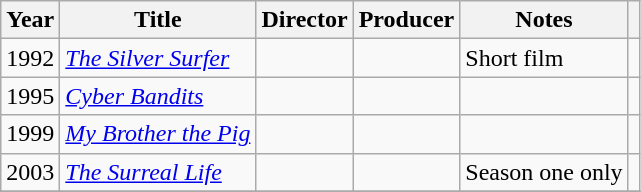<table class="wikitable">
<tr>
<th>Year</th>
<th>Title</th>
<th>Director</th>
<th>Producer</th>
<th>Notes</th>
<th></th>
</tr>
<tr>
<td>1992</td>
<td><em><a href='#'>The Silver Surfer</a></em></td>
<td></td>
<td></td>
<td>Short film</td>
<td></td>
</tr>
<tr>
<td>1995</td>
<td><em><a href='#'>Cyber Bandits</a></em></td>
<td></td>
<td></td>
<td></td>
<td></td>
</tr>
<tr>
<td>1999</td>
<td><em><a href='#'>My Brother the Pig</a></em></td>
<td></td>
<td></td>
<td></td>
<td></td>
</tr>
<tr>
<td>2003</td>
<td><em><a href='#'>The Surreal Life</a></em></td>
<td></td>
<td></td>
<td>Season one only</td>
<td></td>
</tr>
<tr>
</tr>
</table>
